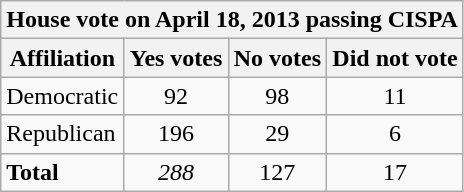<table class="wikitable">
<tr>
<th colspan=4>House vote on April 18, 2013 passing CISPA</th>
</tr>
<tr>
<th>Affiliation</th>
<th>Yes votes</th>
<th>No votes</th>
<th>Did not vote</th>
</tr>
<tr>
<td>Democratic</td>
<td align=center>92</td>
<td align=center>98</td>
<td align=center>11</td>
</tr>
<tr>
<td>Republican</td>
<td align=center>196</td>
<td align=center>29</td>
<td align=center>6</td>
</tr>
<tr>
<td><strong>Total</strong></td>
<td align=center><em>288</em></td>
<td align=center>127</td>
<td align=center>17</td>
</tr>
</table>
